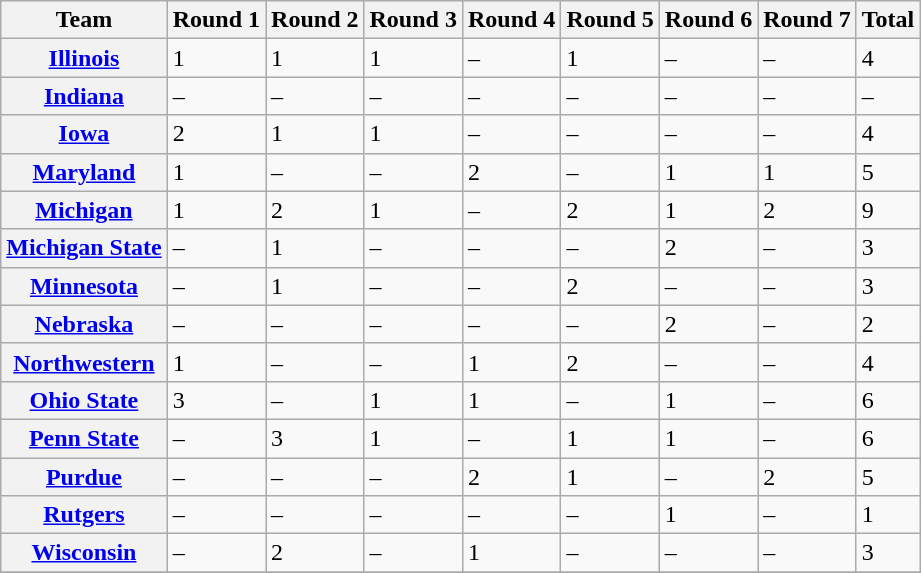<table class="wikitable sortable">
<tr>
<th>Team</th>
<th>Round 1</th>
<th>Round 2</th>
<th>Round 3</th>
<th>Round 4</th>
<th>Round 5</th>
<th>Round 6</th>
<th>Round 7</th>
<th>Total</th>
</tr>
<tr>
<th><a href='#'>Illinois</a></th>
<td>1</td>
<td>1</td>
<td>1</td>
<td>–</td>
<td>1</td>
<td>–</td>
<td>–</td>
<td>4</td>
</tr>
<tr>
<th><a href='#'>Indiana</a></th>
<td>–</td>
<td>–</td>
<td>–</td>
<td>–</td>
<td>–</td>
<td>–</td>
<td>–</td>
<td>–</td>
</tr>
<tr>
<th><a href='#'>Iowa</a></th>
<td>2</td>
<td>1</td>
<td>1</td>
<td>–</td>
<td>–</td>
<td>–</td>
<td>–</td>
<td>4</td>
</tr>
<tr>
<th><a href='#'>Maryland</a></th>
<td>1</td>
<td>–</td>
<td>–</td>
<td>2</td>
<td>–</td>
<td>1</td>
<td>1</td>
<td>5</td>
</tr>
<tr>
<th><a href='#'>Michigan</a></th>
<td>1</td>
<td>2</td>
<td>1</td>
<td>–</td>
<td>2</td>
<td>1</td>
<td>2</td>
<td>9</td>
</tr>
<tr>
<th><a href='#'>Michigan State</a></th>
<td>–</td>
<td>1</td>
<td>–</td>
<td>–</td>
<td>–</td>
<td>2</td>
<td>–</td>
<td>3</td>
</tr>
<tr>
<th><a href='#'>Minnesota</a></th>
<td>–</td>
<td>1</td>
<td>–</td>
<td>–</td>
<td>2</td>
<td>–</td>
<td>–</td>
<td>3</td>
</tr>
<tr>
<th><a href='#'>Nebraska</a></th>
<td>–</td>
<td>–</td>
<td>–</td>
<td>–</td>
<td>–</td>
<td>2</td>
<td>–</td>
<td>2</td>
</tr>
<tr>
<th><a href='#'>Northwestern</a></th>
<td>1</td>
<td>–</td>
<td>–</td>
<td>1</td>
<td>2</td>
<td>–</td>
<td>–</td>
<td>4</td>
</tr>
<tr>
<th><a href='#'>Ohio State</a></th>
<td>3</td>
<td>–</td>
<td>1</td>
<td>1</td>
<td>–</td>
<td>1</td>
<td>–</td>
<td>6</td>
</tr>
<tr>
<th><a href='#'>Penn State</a></th>
<td>–</td>
<td>3</td>
<td>1</td>
<td>–</td>
<td>1</td>
<td>1</td>
<td>–</td>
<td>6</td>
</tr>
<tr>
<th><a href='#'>Purdue</a></th>
<td>–</td>
<td>–</td>
<td>–</td>
<td>2</td>
<td>1</td>
<td>–</td>
<td>2</td>
<td>5</td>
</tr>
<tr>
<th><a href='#'>Rutgers</a></th>
<td>–</td>
<td>–</td>
<td>–</td>
<td>–</td>
<td>–</td>
<td>1</td>
<td>–</td>
<td>1</td>
</tr>
<tr>
<th><a href='#'>Wisconsin</a></th>
<td>–</td>
<td>2</td>
<td>–</td>
<td>1</td>
<td>–</td>
<td>–</td>
<td>–</td>
<td>3</td>
</tr>
<tr>
</tr>
</table>
